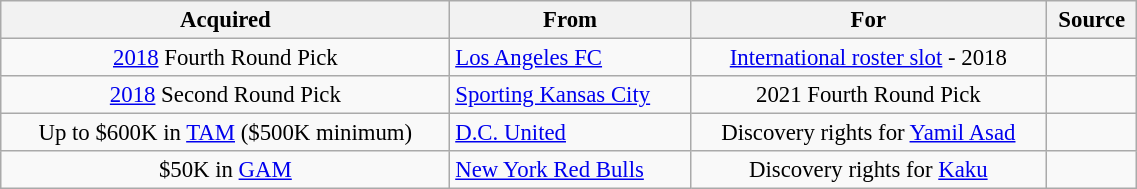<table class="wikitable sortable" style="width:60%; text-align:center; font-size:95%; text-align:left">
<tr>
<th><strong>Acquired</strong></th>
<th><strong>From</strong></th>
<th><strong>For</strong></th>
<th><strong>Source</strong></th>
</tr>
<tr>
<td align=center><a href='#'>2018</a> Fourth Round Pick</td>
<td> <a href='#'>Los Angeles FC</a></td>
<td align=center><a href='#'>International roster slot</a> - 2018</td>
<td align=center></td>
</tr>
<tr>
<td align=center><a href='#'>2018</a> Second Round Pick</td>
<td> <a href='#'>Sporting Kansas City</a></td>
<td align=center>2021 Fourth Round Pick</td>
<td align=center></td>
</tr>
<tr>
<td align=center>Up to $600K in <a href='#'>TAM</a> ($500K minimum)</td>
<td> <a href='#'>D.C. United</a></td>
<td align=center>Discovery rights for <a href='#'>Yamil Asad</a></td>
<td align=center></td>
</tr>
<tr>
<td align=center>$50K in <a href='#'>GAM</a></td>
<td> <a href='#'>New York Red Bulls</a></td>
<td align=center>Discovery rights for <a href='#'>Kaku</a></td>
<td align=center></td>
</tr>
</table>
